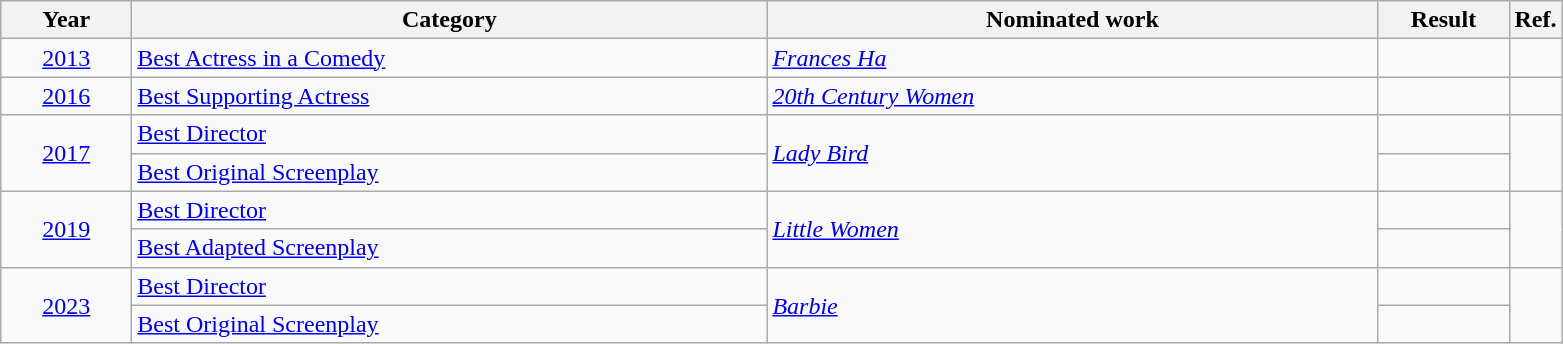<table class=wikitable>
<tr>
<th scope="col" style="width:5em;">Year</th>
<th scope="col" style="width:26em;">Category</th>
<th scope="col" style="width:25em;">Nominated work</th>
<th scope="col" style="width:5em;">Result</th>
<th>Ref.</th>
</tr>
<tr>
<td style="text-align:center;"><a href='#'>2013</a></td>
<td><a href='#'>Best Actress in a Comedy</a></td>
<td><em><a href='#'>Frances Ha</a></em></td>
<td></td>
<td style="text-align:center;"></td>
</tr>
<tr>
<td style="text-align:center;"><a href='#'>2016</a></td>
<td><a href='#'>Best Supporting Actress</a></td>
<td><em><a href='#'>20th Century Women</a></em></td>
<td></td>
<td style="text-align:center;"></td>
</tr>
<tr>
<td style="text-align:center;", rowspan="2"><a href='#'>2017</a></td>
<td><a href='#'>Best Director</a></td>
<td rowspan="2"><em><a href='#'>Lady Bird</a></em></td>
<td></td>
<td rowspan="2" style="text-align:center;"></td>
</tr>
<tr>
<td><a href='#'>Best Original Screenplay</a></td>
<td></td>
</tr>
<tr>
<td style="text-align:center;", rowspan="2"><a href='#'>2019</a></td>
<td><a href='#'>Best Director</a></td>
<td rowspan="2"><em><a href='#'>Little Women</a></em></td>
<td></td>
<td rowspan="2" style="text-align:center;"></td>
</tr>
<tr>
<td><a href='#'>Best Adapted Screenplay</a></td>
<td></td>
</tr>
<tr>
<td style="text-align:center;", rowspan="2"><a href='#'>2023</a></td>
<td><a href='#'>Best Director</a></td>
<td rowspan="2"><em><a href='#'>Barbie</a></em></td>
<td></td>
<td rowspan="2"></td>
</tr>
<tr>
<td><a href='#'>Best Original Screenplay</a></td>
<td></td>
</tr>
</table>
